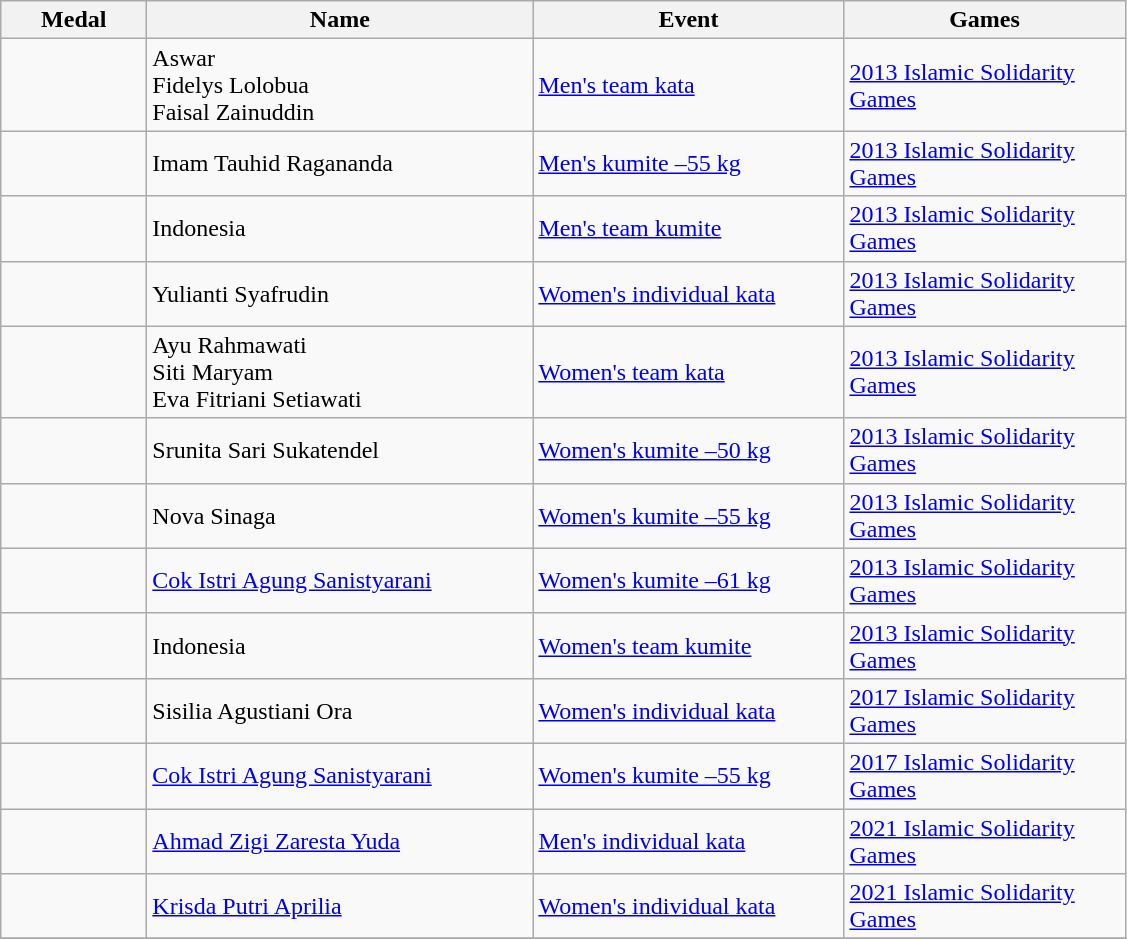<table class="wikitable sortable" style="font-size:100%">
<tr>
<th width="90">Medal</th>
<th width="250">Name</th>
<th width="200">Event</th>
<th width="180">Games</th>
</tr>
<tr>
<td></td>
<td>Aswar<br>Fidelys Lolobua<br>Faisal Zainuddin</td>
<td><a href='#'>Men's team kata</a></td>
<td><a href='#'>2013 Islamic Solidarity Games</a></td>
</tr>
<tr>
<td></td>
<td>Imam Tauhid Ragananda</td>
<td><a href='#'>Men's kumite –55 kg</a></td>
<td><a href='#'>2013 Islamic Solidarity Games</a></td>
</tr>
<tr>
<td></td>
<td>Indonesia</td>
<td><a href='#'>Men's team kumite</a></td>
<td><a href='#'>2013 Islamic Solidarity Games</a></td>
</tr>
<tr>
<td></td>
<td>Yulianti Syafrudin</td>
<td><a href='#'>Women's individual kata</a></td>
<td><a href='#'>2013 Islamic Solidarity Games</a></td>
</tr>
<tr>
<td></td>
<td>Ayu Rahmawati<br>Siti Maryam<br>Eva Fitriani Setiawati</td>
<td><a href='#'>Women's team kata</a></td>
<td><a href='#'>2013 Islamic Solidarity Games</a></td>
</tr>
<tr>
<td></td>
<td>Srunita Sari Sukatendel</td>
<td><a href='#'>Women's kumite –50 kg</a></td>
<td><a href='#'>2013 Islamic Solidarity Games</a></td>
</tr>
<tr>
<td></td>
<td>Nova Sinaga</td>
<td><a href='#'>Women's kumite –55 kg</a></td>
<td><a href='#'>2013 Islamic Solidarity Games</a></td>
</tr>
<tr>
<td></td>
<td><a href='#'>Cok Istri Agung Sanistyarani</a></td>
<td><a href='#'>Women's kumite –61 kg</a></td>
<td><a href='#'>2013 Islamic Solidarity Games</a></td>
</tr>
<tr>
<td></td>
<td>Indonesia</td>
<td><a href='#'>Women's team kumite</a></td>
<td><a href='#'>2013 Islamic Solidarity Games</a></td>
</tr>
<tr>
<td></td>
<td>Sisilia Agustiani Ora</td>
<td><a href='#'>Women's individual kata</a></td>
<td><a href='#'>2017 Islamic Solidarity Games</a></td>
</tr>
<tr>
<td></td>
<td><a href='#'>Cok Istri Agung Sanistyarani</a></td>
<td><a href='#'>Women's kumite –55 kg</a></td>
<td><a href='#'>2017 Islamic Solidarity Games</a></td>
</tr>
<tr>
<td></td>
<td><a href='#'>Ahmad Zigi Zaresta Yuda</a></td>
<td><a href='#'>Men's individual kata</a></td>
<td><a href='#'>2021 Islamic Solidarity Games</a></td>
</tr>
<tr>
<td></td>
<td><a href='#'>Krisda Putri Aprilia</a></td>
<td><a href='#'>Women's individual kata</a></td>
<td><a href='#'>2021 Islamic Solidarity Games</a></td>
</tr>
<tr>
</tr>
</table>
